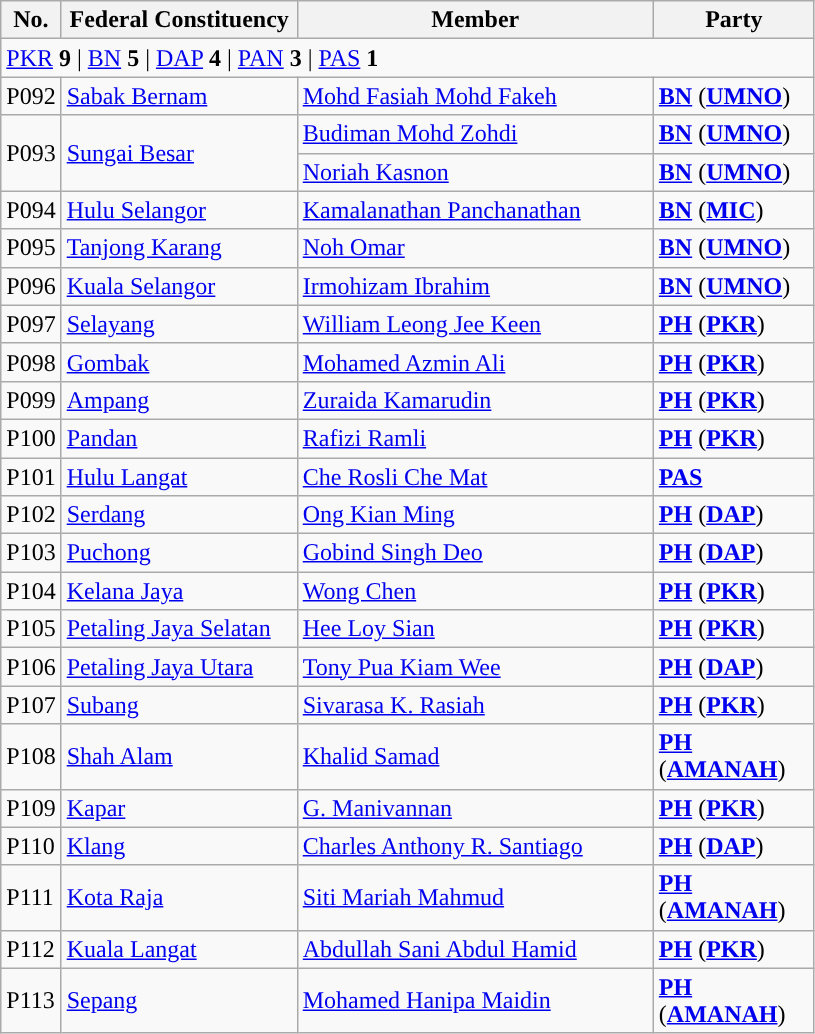<table class ="wikitable sortable">
<tr>
<th style="width:30px;">No.</th>
<th style="width:150px;">Federal Constituency</th>
<th style="width:230px;">Member</th>
<th style="width:100px;">Party</th>
</tr>
<tr>
<td colspan="4"><a href='#'>PKR</a> <strong>9</strong> | <a href='#'>BN</a> <strong>5</strong> | <a href='#'>DAP</a> <strong>4</strong> | <a href='#'>PAN</a> <strong>3</strong> | <a href='#'>PAS</a> <strong>1</strong></td>
</tr>
<tr>
<td>P092</td>
<td><a href='#'>Sabak Bernam</a></td>
<td><a href='#'>Mohd Fasiah Mohd Fakeh</a></td>
<td><strong><a href='#'>BN</a></strong> (<strong><a href='#'>UMNO</a></strong>)</td>
</tr>
<tr>
<td rowspan=2>P093</td>
<td rowspan=2><a href='#'>Sungai Besar</a></td>
<td><a href='#'>Budiman Mohd Zohdi</a> </td>
<td><strong><a href='#'>BN</a></strong> (<strong><a href='#'>UMNO</a></strong>)</td>
</tr>
<tr>
<td><a href='#'>Noriah Kasnon</a> </td>
<td><strong><a href='#'>BN</a></strong> (<strong><a href='#'>UMNO</a></strong>)</td>
</tr>
<tr>
<td>P094</td>
<td><a href='#'>Hulu Selangor</a></td>
<td><a href='#'>Kamalanathan Panchanathan</a></td>
<td><strong><a href='#'>BN</a></strong> (<strong><a href='#'>MIC</a></strong>)</td>
</tr>
<tr>
<td>P095</td>
<td><a href='#'>Tanjong Karang</a></td>
<td><a href='#'>Noh Omar</a></td>
<td><strong><a href='#'>BN</a></strong> (<strong><a href='#'>UMNO</a></strong>)</td>
</tr>
<tr>
<td>P096</td>
<td><a href='#'>Kuala Selangor</a></td>
<td><a href='#'>Irmohizam Ibrahim</a></td>
<td><strong><a href='#'>BN</a></strong> (<strong><a href='#'>UMNO</a></strong>)</td>
</tr>
<tr>
<td>P097</td>
<td><a href='#'>Selayang</a></td>
<td><a href='#'>William Leong Jee Keen</a></td>
<td><strong><a href='#'>PH</a></strong> (<strong><a href='#'>PKR</a></strong>)</td>
</tr>
<tr>
<td>P098</td>
<td><a href='#'>Gombak</a></td>
<td><a href='#'>Mohamed Azmin Ali</a></td>
<td><strong><a href='#'>PH</a></strong> (<strong><a href='#'>PKR</a></strong>)</td>
</tr>
<tr>
<td>P099</td>
<td><a href='#'>Ampang</a></td>
<td><a href='#'>Zuraida Kamarudin</a></td>
<td><strong><a href='#'>PH</a></strong> (<strong><a href='#'>PKR</a></strong>)</td>
</tr>
<tr>
<td>P100</td>
<td><a href='#'>Pandan</a></td>
<td><a href='#'>Rafizi Ramli</a></td>
<td><strong><a href='#'>PH</a></strong> (<strong><a href='#'>PKR</a></strong>)</td>
</tr>
<tr>
<td>P101</td>
<td><a href='#'>Hulu Langat</a></td>
<td><a href='#'>Che Rosli Che Mat</a></td>
<td><strong><a href='#'>PAS</a></strong></td>
</tr>
<tr>
<td>P102</td>
<td><a href='#'>Serdang</a></td>
<td><a href='#'>Ong Kian Ming</a></td>
<td><strong><a href='#'>PH</a></strong> (<strong><a href='#'>DAP</a></strong>)</td>
</tr>
<tr>
<td>P103</td>
<td><a href='#'>Puchong</a></td>
<td><a href='#'>Gobind Singh Deo</a></td>
<td><strong><a href='#'>PH</a></strong> (<strong><a href='#'>DAP</a></strong>)</td>
</tr>
<tr>
<td>P104</td>
<td><a href='#'>Kelana Jaya</a></td>
<td><a href='#'>Wong Chen</a></td>
<td><strong><a href='#'>PH</a></strong> (<strong><a href='#'>PKR</a></strong>)</td>
</tr>
<tr>
<td>P105</td>
<td><a href='#'>Petaling Jaya Selatan</a></td>
<td><a href='#'>Hee Loy Sian</a></td>
<td><strong><a href='#'>PH</a></strong> (<strong><a href='#'>PKR</a></strong>)</td>
</tr>
<tr>
<td>P106</td>
<td><a href='#'>Petaling Jaya Utara</a></td>
<td><a href='#'>Tony Pua Kiam Wee</a></td>
<td><strong><a href='#'>PH</a></strong> (<strong><a href='#'>DAP</a></strong>)</td>
</tr>
<tr>
<td>P107</td>
<td><a href='#'>Subang</a></td>
<td><a href='#'>Sivarasa K. Rasiah</a></td>
<td><strong><a href='#'>PH</a></strong> (<strong><a href='#'>PKR</a></strong>)</td>
</tr>
<tr>
<td>P108</td>
<td><a href='#'>Shah Alam</a></td>
<td><a href='#'>Khalid Samad</a></td>
<td><strong><a href='#'>PH</a></strong> (<strong><a href='#'>AMANAH</a></strong>)</td>
</tr>
<tr>
<td>P109</td>
<td><a href='#'>Kapar</a></td>
<td><a href='#'>G. Manivannan</a></td>
<td><strong><a href='#'>PH</a></strong> (<strong><a href='#'>PKR</a></strong>)</td>
</tr>
<tr>
<td>P110</td>
<td><a href='#'>Klang</a></td>
<td><a href='#'>Charles Anthony R. Santiago</a></td>
<td><strong><a href='#'>PH</a></strong> (<strong><a href='#'>DAP</a></strong>)</td>
</tr>
<tr>
<td>P111</td>
<td><a href='#'>Kota Raja</a></td>
<td><a href='#'>Siti Mariah Mahmud</a></td>
<td><strong><a href='#'>PH</a></strong> (<strong><a href='#'>AMANAH</a></strong>)</td>
</tr>
<tr>
<td>P112</td>
<td><a href='#'>Kuala Langat</a></td>
<td><a href='#'>Abdullah Sani Abdul Hamid</a></td>
<td><strong><a href='#'>PH</a></strong> (<strong><a href='#'>PKR</a></strong>)</td>
</tr>
<tr>
<td>P113</td>
<td><a href='#'>Sepang</a></td>
<td><a href='#'>Mohamed Hanipa Maidin</a></td>
<td><strong><a href='#'>PH</a></strong> (<strong><a href='#'>AMANAH</a></strong>)</td>
</tr>
</table>
